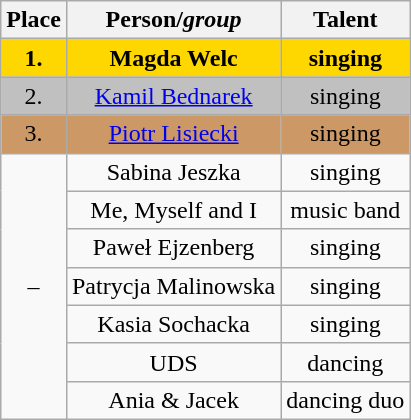<table class="sortable wikitable" style="text-align: center;">
<tr>
<th>Place</th>
<th>Person/<em>group</em></th>
<th>Talent</th>
</tr>
<tr bgcolor=gold>
<td><strong>1.</strong></td>
<td><strong>Magda Welc</strong></td>
<td><strong>singing</strong></td>
</tr>
<tr bgcolor=silver>
<td>2.</td>
<td><a href='#'>Kamil Bednarek</a></td>
<td>singing</td>
</tr>
<tr bgcolor="#cc9966">
<td>3.</td>
<td><a href='#'>Piotr Lisiecki</a></td>
<td>singing</td>
</tr>
<tr>
<td rowspan="7">–</td>
<td>Sabina Jeszka</td>
<td>singing</td>
</tr>
<tr>
<td>Me, Myself and I</td>
<td>music band</td>
</tr>
<tr>
<td>Paweł Ejzenberg</td>
<td>singing</td>
</tr>
<tr>
<td>Patrycja Malinowska</td>
<td>singing</td>
</tr>
<tr>
<td>Kasia Sochacka</td>
<td>singing</td>
</tr>
<tr>
<td>UDS</td>
<td>dancing</td>
</tr>
<tr>
<td>Ania & Jacek</td>
<td>dancing duo</td>
</tr>
</table>
